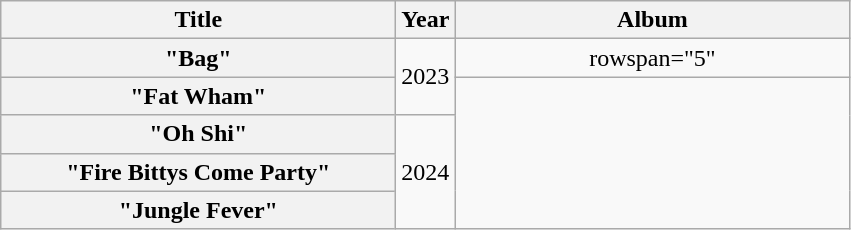<table class="wikitable plainrowheaders" style="text-align:center;">
<tr>
<th scope="col" style="width:16em;">Title</th>
<th scope="col" style="width:1em;">Year</th>
<th scope="col" style="width:16em;">Album</th>
</tr>
<tr>
<th scope="row">"Bag"<br></th>
<td rowspan="2">2023</td>
<td>rowspan="5" </td>
</tr>
<tr>
<th scope="row">"Fat Wham"<br></th>
</tr>
<tr>
<th scope="row">"Oh Shi"<br></th>
<td rowspan="3">2024</td>
</tr>
<tr>
<th scope="row">"Fire Bittys Come Party"<br></th>
</tr>
<tr>
<th scope="row">"Jungle Fever"<br></th>
</tr>
</table>
